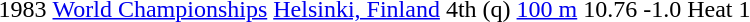<table>
<tr>
<td>1983</td>
<td><a href='#'>World Championships</a></td>
<td><a href='#'>Helsinki, Finland</a></td>
<td>4th (q)</td>
<td><a href='#'>100 m</a></td>
<td>10.76</td>
<td>-1.0</td>
<td>Heat 1</td>
</tr>
</table>
